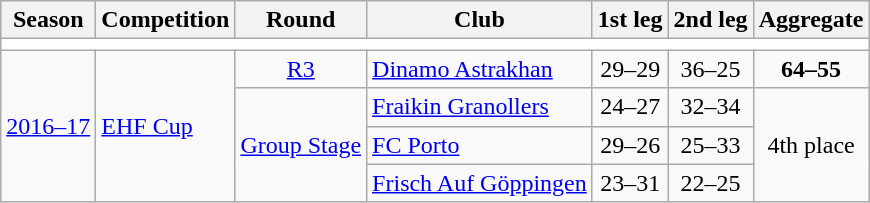<table class="wikitable">
<tr>
<th>Season</th>
<th>Competition</th>
<th>Round</th>
<th>Club</th>
<th>1st leg</th>
<th>2nd leg</th>
<th>Aggregate</th>
</tr>
<tr>
<td colspan="7" bgcolor=white></td>
</tr>
<tr>
<td rowspan="4"><a href='#'>2016–17</a></td>
<td rowspan="4"><a href='#'>EHF Cup</a></td>
<td style="text-align:center;"><a href='#'>R3</a></td>
<td> <a href='#'>Dinamo Astrakhan</a></td>
<td style="text-align:center;">29–29</td>
<td style="text-align:center;">36–25</td>
<td style="text-align:center;"><strong>64–55</strong></td>
</tr>
<tr>
<td rowspan="3" style="text-align:center;"><a href='#'>Group Stage</a></td>
<td> <a href='#'>Fraikin Granollers</a></td>
<td style="text-align:center;">24–27</td>
<td style="text-align:center;">32–34</td>
<td rowspan="3" style="text-align:center;">4th place</td>
</tr>
<tr>
<td> <a href='#'>FC Porto</a></td>
<td style="text-align:center;">29–26</td>
<td style="text-align:center;">25–33</td>
</tr>
<tr>
<td> <a href='#'>Frisch Auf Göppingen</a></td>
<td style="text-align:center;">23–31</td>
<td style="text-align:center;">22–25</td>
</tr>
</table>
